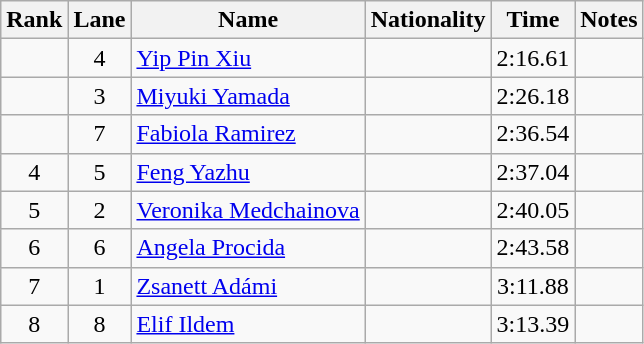<table class="wikitable sortable" style="text-align:center">
<tr>
<th>Rank</th>
<th>Lane</th>
<th>Name</th>
<th>Nationality</th>
<th>Time</th>
<th>Notes</th>
</tr>
<tr>
<td></td>
<td>4</td>
<td align=left><a href='#'>Yip Pin Xiu</a></td>
<td align=left></td>
<td>2:16.61</td>
<td></td>
</tr>
<tr>
<td></td>
<td>3</td>
<td align=left><a href='#'>Miyuki Yamada</a></td>
<td align=left></td>
<td>2:26.18</td>
<td></td>
</tr>
<tr>
<td></td>
<td>7</td>
<td align=left><a href='#'>Fabiola Ramirez</a></td>
<td align=left></td>
<td>2:36.54</td>
<td></td>
</tr>
<tr>
<td>4</td>
<td>5</td>
<td align=left><a href='#'>Feng Yazhu</a></td>
<td align=left></td>
<td>2:37.04</td>
<td></td>
</tr>
<tr>
<td>5</td>
<td>2</td>
<td align=left><a href='#'>Veronika Medchainova</a></td>
<td align=left></td>
<td>2:40.05</td>
<td></td>
</tr>
<tr>
<td>6</td>
<td>6</td>
<td align=left><a href='#'>Angela Procida</a></td>
<td align=left></td>
<td>2:43.58</td>
<td></td>
</tr>
<tr>
<td>7</td>
<td>1</td>
<td align=left><a href='#'>Zsanett Adámi</a></td>
<td align=left></td>
<td>3:11.88</td>
<td></td>
</tr>
<tr>
<td>8</td>
<td>8</td>
<td align=left><a href='#'>Elif Ildem</a></td>
<td align=left></td>
<td>3:13.39</td>
<td></td>
</tr>
</table>
